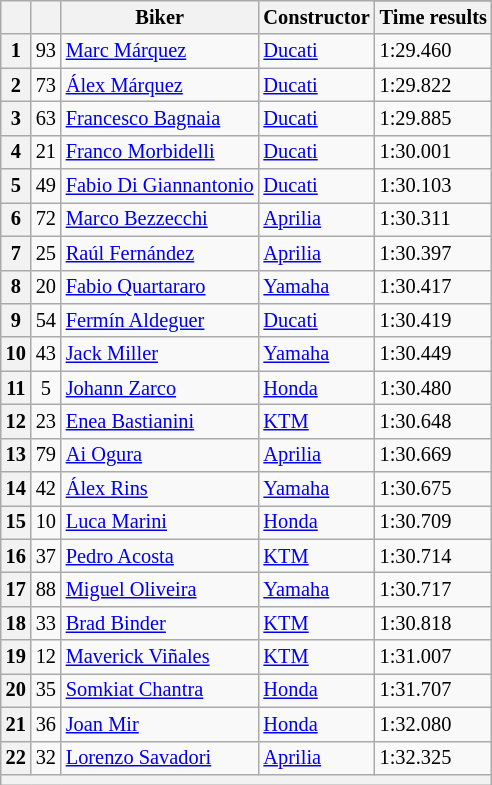<table class="wikitable sortable" style="font-size: 85%;">
<tr>
<th rowspan="2"></th>
<th rowspan="2"></th>
<th rowspan="2">Biker</th>
<th rowspan="2">Constructor</th>
</tr>
<tr>
<th scope="col">Time results</th>
</tr>
<tr>
<th scope="row">1</th>
<td align="center">93</td>
<td> <a href='#'>Marc Márquez</a></td>
<td><a href='#'>Ducati</a></td>
<td>1:29.460</td>
</tr>
<tr>
<th scope="row">2</th>
<td align="center">73</td>
<td> <a href='#'>Álex Márquez</a></td>
<td><a href='#'>Ducati</a></td>
<td>1:29.822</td>
</tr>
<tr>
<th scope="row">3</th>
<td align="center">63</td>
<td> <a href='#'>Francesco Bagnaia</a></td>
<td><a href='#'>Ducati</a></td>
<td>1:29.885</td>
</tr>
<tr>
<th scope="row">4</th>
<td align="center">21</td>
<td>  <a href='#'>Franco Morbidelli</a></td>
<td><a href='#'>Ducati</a></td>
<td>1:30.001</td>
</tr>
<tr>
<th scope="row">5</th>
<td align="center">49</td>
<td> <a href='#'>Fabio Di Giannantonio</a></td>
<td><a href='#'>Ducati</a></td>
<td>1:30.103</td>
</tr>
<tr>
<th scope="row">6</th>
<td align="center">72</td>
<td> <a href='#'>Marco Bezzecchi</a></td>
<td><a href='#'>Aprilia</a></td>
<td>1:30.311</td>
</tr>
<tr>
<th scope="row">7</th>
<td align="center">25</td>
<td> <a href='#'>Raúl Fernández</a></td>
<td><a href='#'>Aprilia</a></td>
<td>1:30.397</td>
</tr>
<tr>
<th scope="row">8</th>
<td align="center">20</td>
<td> <a href='#'>Fabio Quartararo</a></td>
<td><a href='#'>Yamaha</a></td>
<td>1:30.417</td>
</tr>
<tr>
<th scope="row">9</th>
<td align="center">54</td>
<td> <a href='#'>Fermín Aldeguer</a></td>
<td><a href='#'>Ducati</a></td>
<td>1:30.419</td>
</tr>
<tr>
<th scope="row">10</th>
<td align="center">43</td>
<td> <a href='#'>Jack Miller</a></td>
<td><a href='#'>Yamaha</a></td>
<td>1:30.449</td>
</tr>
<tr>
<th scope="row">11</th>
<td align="center">5</td>
<td> <a href='#'>Johann Zarco</a></td>
<td><a href='#'>Honda</a></td>
<td>1:30.480</td>
</tr>
<tr>
<th scope="row">12</th>
<td align="center">23</td>
<td> <a href='#'>Enea Bastianini</a></td>
<td><a href='#'>KTM</a></td>
<td>1:30.648</td>
</tr>
<tr>
<th scope="row">13</th>
<td align="center">79</td>
<td> <a href='#'>Ai Ogura</a></td>
<td><a href='#'>Aprilia</a></td>
<td>1:30.669</td>
</tr>
<tr>
<th scope="row">14</th>
<td align="center">42</td>
<td> <a href='#'>Álex Rins</a></td>
<td><a href='#'>Yamaha</a></td>
<td>1:30.675</td>
</tr>
<tr>
<th scope="row">15</th>
<td align="center">10</td>
<td> <a href='#'>Luca Marini</a></td>
<td><a href='#'>Honda</a></td>
<td>1:30.709</td>
</tr>
<tr>
<th scope="row">16</th>
<td align="center">37</td>
<td> <a href='#'>Pedro Acosta</a></td>
<td><a href='#'>KTM</a></td>
<td>1:30.714</td>
</tr>
<tr>
<th scope="row">17</th>
<td align="center">88</td>
<td> <a href='#'>Miguel Oliveira</a></td>
<td><a href='#'>Yamaha</a></td>
<td>1:30.717</td>
</tr>
<tr>
<th scope="row">18</th>
<td align="center">33</td>
<td> <a href='#'>Brad Binder</a></td>
<td><a href='#'>KTM</a></td>
<td>1:30.818</td>
</tr>
<tr>
<th scope="row">19</th>
<td align="center">12</td>
<td> <a href='#'>Maverick Viñales</a></td>
<td><a href='#'>KTM</a></td>
<td>1:31.007</td>
</tr>
<tr>
<th scope="row">20</th>
<td align="center">35</td>
<td> <a href='#'>Somkiat Chantra</a></td>
<td><a href='#'>Honda</a></td>
<td>1:31.707</td>
</tr>
<tr>
<th scope="row">21</th>
<td align="center">36</td>
<td> <a href='#'>Joan Mir</a></td>
<td><a href='#'>Honda</a></td>
<td>1:32.080</td>
</tr>
<tr>
<th scope="row">22</th>
<td align="center">32</td>
<td> <a href='#'>Lorenzo Savadori</a></td>
<td><a href='#'>Aprilia</a></td>
<td>1:32.325</td>
</tr>
<tr>
<th colspan="7"></th>
</tr>
</table>
